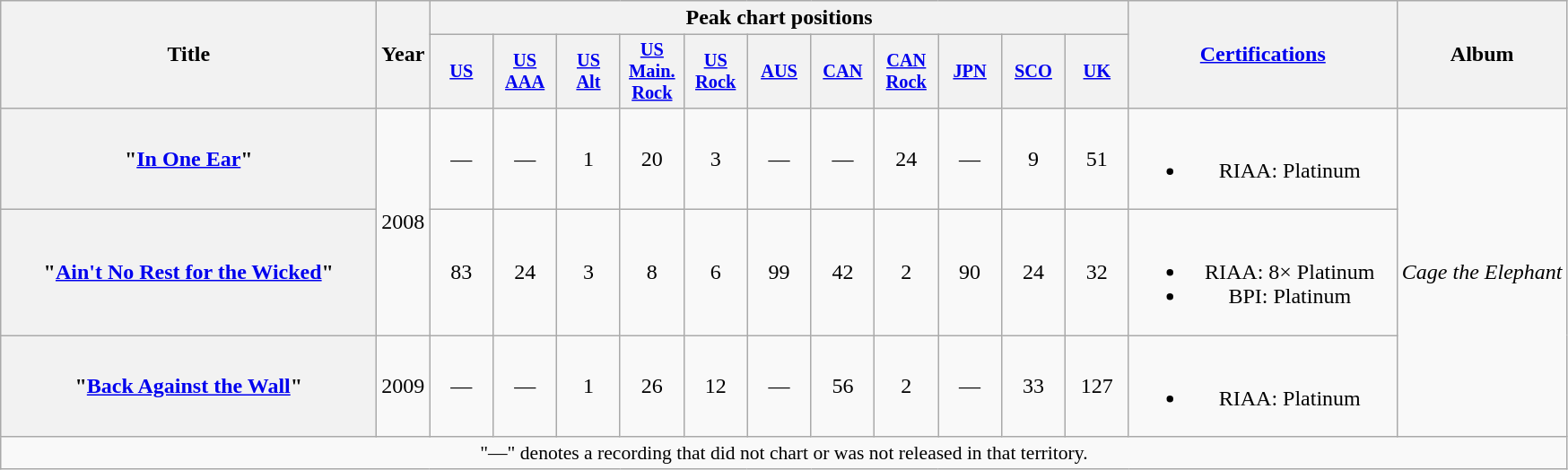<table class="wikitable plainrowheaders" style="text-align:center;">
<tr>
<th scope="col" rowspan="2" style="width:17em;">Title</th>
<th scope="col" rowspan="2">Year</th>
<th scope="col" colspan="11">Peak chart positions</th>
<th scope="col" rowspan="2" style="width:12em;"><a href='#'>Certifications</a></th>
<th scope="col" rowspan="2">Album</th>
</tr>
<tr>
<th scope="col" style="width:3em;font-size:85%;"><a href='#'>US</a><br></th>
<th scope="col" style="width:3em;font-size:85%;"><a href='#'>US<br>AAA</a><br></th>
<th scope="col" style="width:3em;font-size:85%;"><a href='#'>US<br>Alt</a><br></th>
<th scope="col" style="width:3em;font-size:85%;"><a href='#'>US<br>Main.<br>Rock</a><br></th>
<th scope="col" style="width:3em;font-size:85%;"><a href='#'>US<br>Rock</a><br></th>
<th scope="col" style="width:3em;font-size:85%;"><a href='#'>AUS</a><br></th>
<th scope="col" style="width:3em;font-size:85%;"><a href='#'>CAN</a><br></th>
<th scope="col" style="width:3em;font-size:85%;"><a href='#'>CAN<br>Rock</a><br></th>
<th scope="col" style="width:3em;font-size:85%;"><a href='#'>JPN</a><br></th>
<th scope="col" style="width:3em;font-size:85%;"><a href='#'>SCO</a><br></th>
<th scope="col" style="width:3em;font-size:85%;"><a href='#'>UK</a><br></th>
</tr>
<tr>
<th scope="row">"<a href='#'>In One Ear</a>"</th>
<td rowspan="2">2008</td>
<td>—</td>
<td>—</td>
<td>1</td>
<td>20</td>
<td>3</td>
<td>—</td>
<td>—</td>
<td>24</td>
<td>—</td>
<td>9</td>
<td>51</td>
<td><br><ul><li>RIAA: Platinum</li></ul></td>
<td rowspan="3"><em>Cage the Elephant</em></td>
</tr>
<tr>
<th scope="row">"<a href='#'>Ain't No Rest for the Wicked</a>"</th>
<td>83</td>
<td>24</td>
<td>3</td>
<td>8</td>
<td>6</td>
<td>99</td>
<td>42</td>
<td>2</td>
<td>90</td>
<td>24</td>
<td>32</td>
<td><br><ul><li>RIAA: 8× Platinum</li><li>BPI: Platinum</li></ul></td>
</tr>
<tr>
<th scope="row">"<a href='#'>Back Against the Wall</a>"</th>
<td>2009</td>
<td>—</td>
<td>—</td>
<td>1</td>
<td>26</td>
<td>12</td>
<td>—</td>
<td>56</td>
<td>2</td>
<td>—</td>
<td>33</td>
<td>127</td>
<td><br><ul><li>RIAA: Platinum</li></ul></td>
</tr>
<tr>
<td colspan="15" style="font-size:90%">"—" denotes a recording that did not chart or was not released in that territory.</td>
</tr>
</table>
